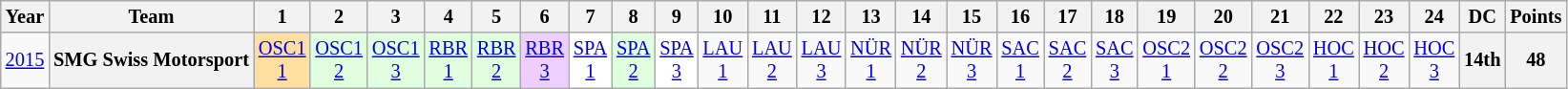<table class="wikitable" style="text-align:center; font-size:85%">
<tr>
<th>Year</th>
<th>Team</th>
<th>1</th>
<th>2</th>
<th>3</th>
<th>4</th>
<th>5</th>
<th>6</th>
<th>7</th>
<th>8</th>
<th>9</th>
<th>10</th>
<th>11</th>
<th>12</th>
<th>13</th>
<th>14</th>
<th>15</th>
<th>16</th>
<th>17</th>
<th>18</th>
<th>19</th>
<th>20</th>
<th>21</th>
<th>22</th>
<th>23</th>
<th>24</th>
<th>DC</th>
<th>Points</th>
</tr>
<tr>
<td><a href='#'>2015</a></td>
<th nowrap>SMG Swiss Motorsport</th>
<td style="background:#FFDF9F;"><a href='#'>OSC1<br>1</a><br></td>
<td style="background:#DFFFDF;"><a href='#'>OSC1<br>2</a><br></td>
<td style="background:#DFFFDF;"><a href='#'>OSC1<br>3</a><br></td>
<td style="background:#DFFFDF;"><a href='#'>RBR<br>1</a><br></td>
<td style="background:#DFFFDF;"><a href='#'>RBR<br>2</a><br></td>
<td style="background:#EFCFFF;"><a href='#'>RBR<br>3</a><br></td>
<td style="background:#FFFFFF;"><a href='#'>SPA<br>1</a><br></td>
<td style="background:#DFFFDF;"><a href='#'>SPA<br>2</a><br></td>
<td style="background:#FFFFFF;"><a href='#'>SPA<br>3</a><br></td>
<td><a href='#'>LAU<br>1</a></td>
<td><a href='#'>LAU<br>2</a></td>
<td><a href='#'>LAU<br>3</a></td>
<td><a href='#'>NÜR<br>1</a></td>
<td><a href='#'>NÜR<br>2</a></td>
<td><a href='#'>NÜR<br>3</a></td>
<td><a href='#'>SAC<br>1</a></td>
<td><a href='#'>SAC<br>2</a></td>
<td><a href='#'>SAC<br>3</a></td>
<td><a href='#'>OSC2<br>1</a></td>
<td><a href='#'>OSC2<br>2</a></td>
<td><a href='#'>OSC2<br>3</a></td>
<td><a href='#'>HOC<br>1</a></td>
<td><a href='#'>HOC<br>2</a></td>
<td><a href='#'>HOC<br>3</a></td>
<th>14th</th>
<th>48</th>
</tr>
</table>
